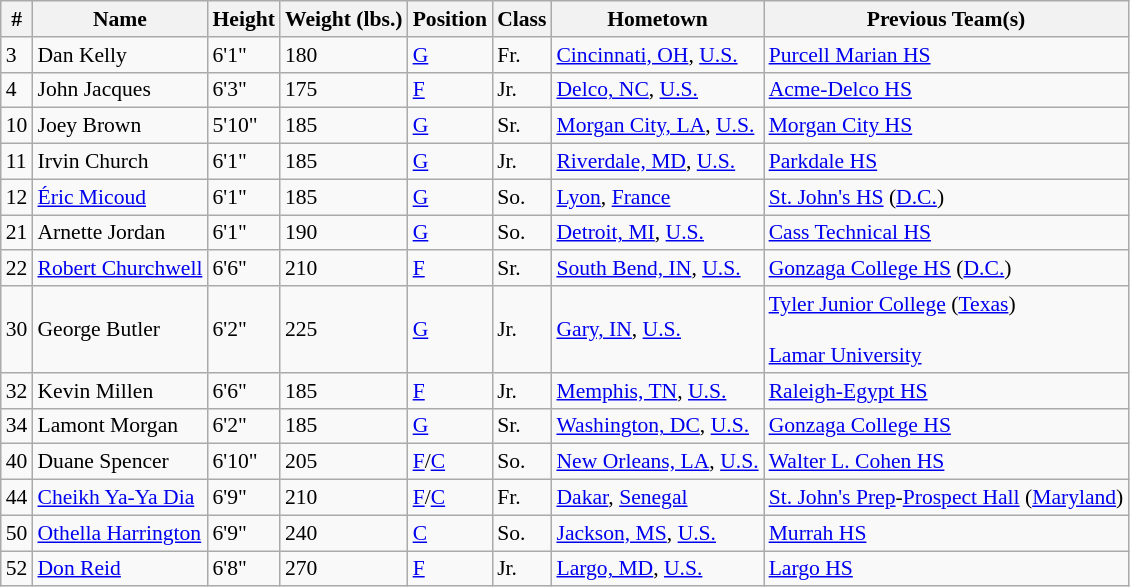<table class="wikitable" style="font-size: 90%">
<tr>
<th>#</th>
<th>Name</th>
<th>Height</th>
<th>Weight (lbs.)</th>
<th>Position</th>
<th>Class</th>
<th>Hometown</th>
<th>Previous Team(s)</th>
</tr>
<tr>
<td>3</td>
<td>Dan Kelly</td>
<td>6'1"</td>
<td>180</td>
<td><a href='#'>G</a></td>
<td>Fr.</td>
<td><a href='#'>Cincinnati, OH</a>, <a href='#'>U.S.</a></td>
<td><a href='#'>Purcell Marian HS</a></td>
</tr>
<tr>
<td>4</td>
<td>John Jacques</td>
<td>6'3"</td>
<td>175</td>
<td><a href='#'>F</a></td>
<td>Jr.</td>
<td><a href='#'>Delco, NC</a>, <a href='#'>U.S.</a></td>
<td><a href='#'>Acme-Delco HS</a></td>
</tr>
<tr>
<td>10</td>
<td>Joey Brown</td>
<td>5'10"</td>
<td>185</td>
<td><a href='#'>G</a></td>
<td>Sr.</td>
<td><a href='#'>Morgan City, LA</a>, <a href='#'>U.S.</a></td>
<td><a href='#'>Morgan City HS</a></td>
</tr>
<tr>
<td>11</td>
<td>Irvin Church</td>
<td>6'1"</td>
<td>185</td>
<td><a href='#'>G</a></td>
<td>Jr.</td>
<td><a href='#'>Riverdale, MD</a>, <a href='#'>U.S.</a></td>
<td><a href='#'>Parkdale HS</a></td>
</tr>
<tr>
<td>12</td>
<td><a href='#'>Éric Micoud</a></td>
<td>6'1"</td>
<td>185</td>
<td><a href='#'>G</a></td>
<td>So.</td>
<td><a href='#'>Lyon</a>, <a href='#'>France</a></td>
<td><a href='#'>St. John's HS</a> (<a href='#'>D.C.</a>)</td>
</tr>
<tr>
<td>21</td>
<td>Arnette Jordan</td>
<td>6'1"</td>
<td>190</td>
<td><a href='#'>G</a></td>
<td>So.</td>
<td><a href='#'>Detroit, MI</a>, <a href='#'>U.S.</a></td>
<td><a href='#'>Cass Technical HS</a></td>
</tr>
<tr>
<td>22</td>
<td><a href='#'>Robert Churchwell</a></td>
<td>6'6"</td>
<td>210</td>
<td><a href='#'>F</a></td>
<td>Sr.</td>
<td><a href='#'>South Bend, IN</a>, <a href='#'>U.S.</a></td>
<td><a href='#'>Gonzaga College HS</a> (<a href='#'>D.C.</a>)</td>
</tr>
<tr>
<td>30</td>
<td>George Butler</td>
<td>6'2"</td>
<td>225</td>
<td><a href='#'>G</a></td>
<td>Jr.</td>
<td><a href='#'>Gary, IN</a>, <a href='#'>U.S.</a></td>
<td><a href='#'>Tyler Junior College</a> (<a href='#'>Texas</a>)<br><br><a href='#'>Lamar University</a></td>
</tr>
<tr>
<td>32</td>
<td>Kevin Millen</td>
<td>6'6"</td>
<td>185</td>
<td><a href='#'>F</a></td>
<td>Jr.</td>
<td><a href='#'>Memphis, TN</a>, <a href='#'>U.S.</a></td>
<td><a href='#'>Raleigh-Egypt HS</a></td>
</tr>
<tr>
<td>34</td>
<td>Lamont Morgan</td>
<td>6'2"</td>
<td>185</td>
<td><a href='#'>G</a></td>
<td>Sr.</td>
<td><a href='#'>Washington, DC</a>, <a href='#'>U.S.</a></td>
<td><a href='#'>Gonzaga College HS</a></td>
</tr>
<tr>
<td>40</td>
<td>Duane Spencer</td>
<td>6'10"</td>
<td>205</td>
<td><a href='#'>F</a>/<a href='#'>C</a></td>
<td>So.</td>
<td><a href='#'>New Orleans, LA</a>, <a href='#'>U.S.</a></td>
<td><a href='#'>Walter L. Cohen HS</a></td>
</tr>
<tr>
<td>44</td>
<td><a href='#'>Cheikh Ya-Ya Dia</a></td>
<td>6'9"</td>
<td>210</td>
<td><a href='#'>F</a>/<a href='#'>C</a></td>
<td>Fr.</td>
<td><a href='#'>Dakar</a>, <a href='#'>Senegal</a></td>
<td><a href='#'>St. John's Prep</a>-<a href='#'>Prospect Hall</a> (<a href='#'>Maryland</a>)</td>
</tr>
<tr>
<td>50</td>
<td><a href='#'>Othella Harrington</a></td>
<td>6'9"</td>
<td>240</td>
<td><a href='#'>C</a></td>
<td>So.</td>
<td><a href='#'>Jackson, MS</a>, <a href='#'>U.S.</a></td>
<td><a href='#'>Murrah HS</a></td>
</tr>
<tr>
<td>52</td>
<td><a href='#'>Don Reid</a></td>
<td>6'8"</td>
<td>270</td>
<td><a href='#'>F</a></td>
<td>Jr.</td>
<td><a href='#'>Largo, MD</a>, <a href='#'>U.S.</a></td>
<td><a href='#'>Largo HS</a></td>
</tr>
</table>
